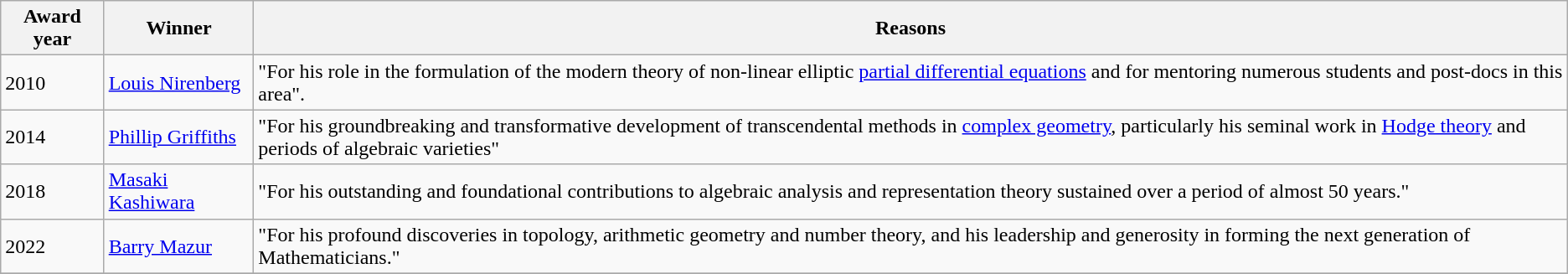<table class="wikitable">
<tr>
<th scope="col">Award year</th>
<th scope="col">Winner</th>
<th scope="col">Reasons</th>
</tr>
<tr>
<td>2010</td>
<td><a href='#'>Louis Nirenberg</a></td>
<td>"For his role in the formulation of the modern theory of non-linear elliptic <a href='#'>partial differential equations</a> and for mentoring numerous students and post-docs in this area".</td>
</tr>
<tr>
<td>2014</td>
<td><a href='#'>Phillip Griffiths</a></td>
<td>"For his groundbreaking and transformative development of transcendental methods in <a href='#'>complex geometry</a>, particularly his seminal work in <a href='#'>Hodge theory</a> and periods of algebraic varieties"</td>
</tr>
<tr>
<td>2018</td>
<td><a href='#'>Masaki Kashiwara</a></td>
<td>"For his outstanding and foundational contributions to algebraic analysis and representation theory sustained over a period of almost 50 years."</td>
</tr>
<tr>
<td>2022</td>
<td><a href='#'>Barry Mazur</a></td>
<td>"For his profound discoveries in topology, arithmetic geometry and number theory, and his leadership and generosity in forming the next generation of Mathematicians."</td>
</tr>
<tr>
</tr>
</table>
